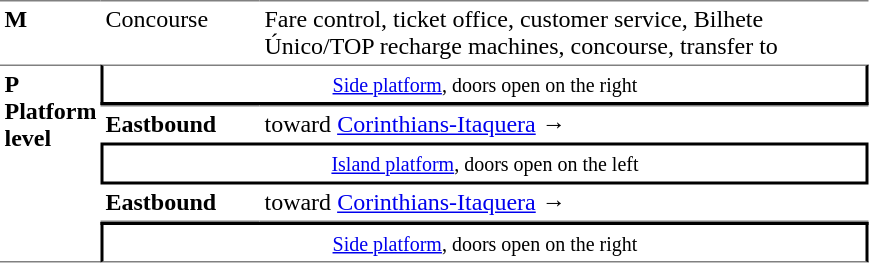<table border=0 cellspacing=0 cellpadding=3>
<tr>
<td style="border-top:solid 1px gray;vertical-align:top;" width=50><strong>M</strong></td>
<td style="border-top:solid 1px gray;vertical-align:top;" width=100>Concourse</td>
<td style="border-top:solid 1px gray;vertical-align:top;" width=400>Fare control, ticket office, customer service, Bilhete Único/TOP recharge machines, concourse, transfer to    </td>
</tr>
<tr>
<td style="border-top:solid 1px gray;border-bottom:solid 1px gray;vertical-align:top;" rowspan=14><strong>P<br>Platform level</strong></td>
</tr>
<tr>
<td style="border-top:solid 1px gray;border-right:solid 2px black;border-left:solid 2px black;border-bottom:solid 2px black;text-align:center;" colspan=5><small><a href='#'>Side platform</a>, doors open on the right</small></td>
</tr>
<tr>
<td style="border-top:solid 1px gray;"><span><strong>Eastbound</strong></span></td>
<td style="border-top:solid 1px gray;"> toward <a href='#'>Corinthians-Itaquera</a> →</td>
</tr>
<tr>
<td style="border-top:solid 2px black;border-right:solid 2px black;border-left:solid 2px black;border-bottom:solid 2px black;text-align:center;" colspan=5><small><a href='#'>Island platform</a>, doors open on the left</small></td>
</tr>
<tr>
<td style="border-bottom:solid 1px gray;"><span><strong>Eastbound</strong></span></td>
<td style="border-bottom:solid 1px gray;"> toward <a href='#'>Corinthians-Itaquera</a> →</td>
</tr>
<tr>
<td style="border-top:solid 2px black;border-right:solid 2px black;border-left:solid 2px black;border-bottom:solid 1px gray;text-align:center;" colspan=5><small><a href='#'>Side platform</a>, doors open on the right</small></td>
</tr>
</table>
